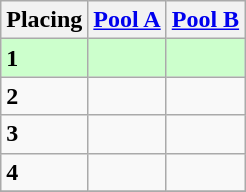<table class=wikitable style="border:1px solid #AAAAAA;">
<tr>
<th>Placing</th>
<th><a href='#'>Pool A</a></th>
<th><a href='#'>Pool B</a></th>
</tr>
<tr style="background: #ccffcc;">
<td><strong>1</strong></td>
<td></td>
<td></td>
</tr>
<tr>
<td><strong>2</strong></td>
<td></td>
<td></td>
</tr>
<tr>
<td><strong>3</strong></td>
<td></td>
<td></td>
</tr>
<tr>
<td><strong>4</strong></td>
<td></td>
<td></td>
</tr>
<tr>
</tr>
</table>
